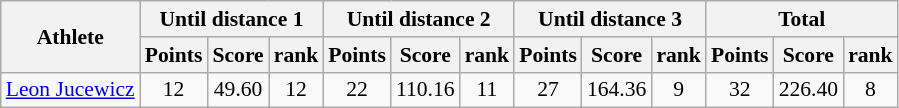<table class="wikitable" border="1" style="font-size:90%">
<tr>
<th rowspan=2>Athlete</th>
<th colspan=3>Until distance 1</th>
<th colspan=3>Until distance 2</th>
<th colspan=3>Until distance 3</th>
<th colspan=3>Total</th>
</tr>
<tr>
<th>Points</th>
<th>Score</th>
<th>rank</th>
<th>Points</th>
<th>Score</th>
<th>rank</th>
<th>Points</th>
<th>Score</th>
<th>rank</th>
<th>Points</th>
<th>Score</th>
<th>rank</th>
</tr>
<tr>
<td><a href='#'>Leon Jucewicz</a></td>
<td align=center>12</td>
<td align=center>49.60</td>
<td align=center>12</td>
<td align=center>22</td>
<td align=center>110.16</td>
<td align=center>11</td>
<td align=center>27</td>
<td align=center>164.36</td>
<td align=center>9</td>
<td align=center>32</td>
<td align=center>226.40</td>
<td align=center>8</td>
</tr>
</table>
